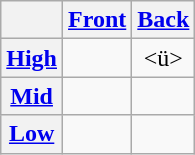<table class="wikitable" style="text-align:center">
<tr>
<th></th>
<th><a href='#'>Front</a></th>
<th><a href='#'>Back</a></th>
</tr>
<tr>
<th><a href='#'>High</a></th>
<td></td>
<td> <ü> </td>
</tr>
<tr>
<th><a href='#'>Mid</a></th>
<td></td>
<td></td>
</tr>
<tr>
<th><a href='#'>Low</a></th>
<td></td>
<td></td>
</tr>
</table>
